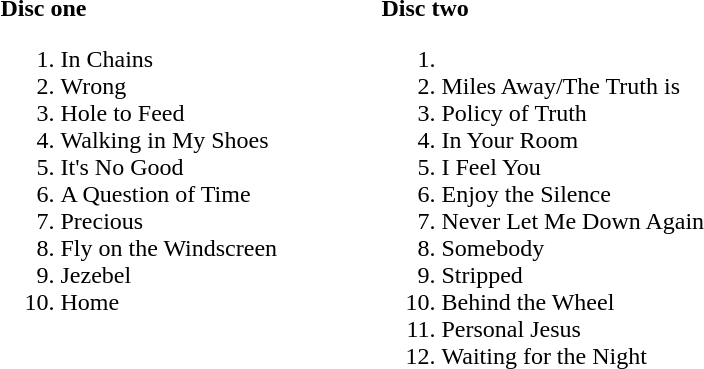<table>
<tr>
<td width=250 valign=top><br><strong>Disc one</strong><ol><li>In Chains</li><li>Wrong</li><li>Hole to Feed</li><li>Walking in My Shoes</li><li>It's No Good</li><li>A Question of Time</li><li>Precious</li><li>Fly on the Windscreen</li><li>Jezebel</li><li>Home</li></ol></td>
<td width=250 valign=top><br><strong>Disc two</strong><ol><li><li>Miles Away/The Truth is</li><li>Policy of Truth</li><li>In Your Room</li><li>I Feel You</li><li>Enjoy the Silence</li><li>Never Let Me Down Again</li><li>Somebody</li><li>Stripped</li><li>Behind the Wheel</li><li>Personal Jesus</li><li>Waiting for the Night</li></ol></td>
</tr>
</table>
